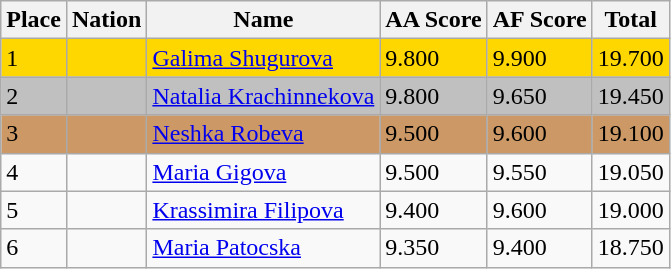<table class="wikitable">
<tr>
<th>Place</th>
<th>Nation</th>
<th>Name</th>
<th>AA Score</th>
<th>AF Score</th>
<th>Total</th>
</tr>
<tr bgcolor=gold>
<td>1</td>
<td></td>
<td><a href='#'>Galima Shugurova</a></td>
<td>9.800</td>
<td>9.900</td>
<td>19.700</td>
</tr>
<tr bgcolor=silver>
<td>2</td>
<td></td>
<td><a href='#'>Natalia Krachinnekova</a></td>
<td>9.800</td>
<td>9.650</td>
<td>19.450</td>
</tr>
<tr bgcolor=cc9966>
<td>3</td>
<td></td>
<td><a href='#'>Neshka Robeva</a></td>
<td>9.500</td>
<td>9.600</td>
<td>19.100</td>
</tr>
<tr>
<td>4</td>
<td></td>
<td><a href='#'>Maria Gigova</a></td>
<td>9.500</td>
<td>9.550</td>
<td>19.050</td>
</tr>
<tr>
<td>5</td>
<td></td>
<td><a href='#'>Krassimira Filipova</a></td>
<td>9.400</td>
<td>9.600</td>
<td>19.000</td>
</tr>
<tr>
<td>6</td>
<td></td>
<td><a href='#'>Maria Patocska</a></td>
<td>9.350</td>
<td>9.400</td>
<td>18.750</td>
</tr>
</table>
